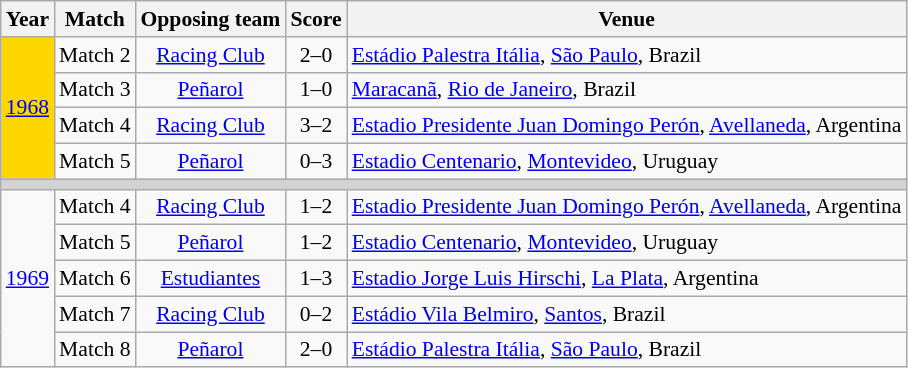<table class="wikitable" style="font-size: 90%; text-align:left">
<tr>
<th>Year</th>
<th>Match</th>
<th>Opposing team</th>
<th>Score</th>
<th>Venue</th>
</tr>
<tr>
<td bgcolor=gold rowspan=4><a href='#'>1968</a></td>
<td>Match 2</td>
<td align=center> <a href='#'>Racing Club</a></td>
<td align=center>2–0</td>
<td><a href='#'>Estádio Palestra Itália</a>, <a href='#'>São Paulo</a>, Brazil</td>
</tr>
<tr>
<td>Match 3</td>
<td align=center> <a href='#'>Peñarol</a></td>
<td align=center>1–0</td>
<td><a href='#'>Maracanã</a>, <a href='#'>Rio de Janeiro</a>, Brazil</td>
</tr>
<tr>
<td>Match 4</td>
<td align=center> <a href='#'>Racing Club</a></td>
<td align=center>3–2</td>
<td><a href='#'>Estadio Presidente Juan Domingo Perón</a>, <a href='#'>Avellaneda</a>, Argentina</td>
</tr>
<tr>
<td>Match 5</td>
<td align=center> <a href='#'>Peñarol</a></td>
<td align=center>0–3</td>
<td><a href='#'>Estadio Centenario</a>, <a href='#'>Montevideo</a>, Uruguay</td>
</tr>
<tr>
<td style="background-color:lightgrey" colspan=5></td>
</tr>
<tr>
<td rowspan=5><a href='#'>1969</a></td>
<td>Match 4</td>
<td align=center> <a href='#'>Racing Club</a></td>
<td align=center>1–2</td>
<td><a href='#'>Estadio Presidente Juan Domingo Perón</a>, <a href='#'>Avellaneda</a>, Argentina</td>
</tr>
<tr>
<td>Match 5</td>
<td align=center> <a href='#'>Peñarol</a></td>
<td align=center>1–2</td>
<td><a href='#'>Estadio Centenario</a>, <a href='#'>Montevideo</a>, Uruguay</td>
</tr>
<tr>
<td>Match 6</td>
<td align=center> <a href='#'>Estudiantes</a></td>
<td align=center>1–3</td>
<td><a href='#'>Estadio Jorge Luis Hirschi</a>, <a href='#'>La Plata</a>, Argentina</td>
</tr>
<tr>
<td>Match 7</td>
<td align=center> <a href='#'>Racing Club</a></td>
<td align=center>0–2</td>
<td><a href='#'>Estádio Vila Belmiro</a>, <a href='#'>Santos</a>, Brazil</td>
</tr>
<tr>
<td>Match 8</td>
<td align=center> <a href='#'>Peñarol</a></td>
<td align=center>2–0</td>
<td><a href='#'>Estádio Palestra Itália</a>, <a href='#'>São Paulo</a>, Brazil</td>
</tr>
</table>
